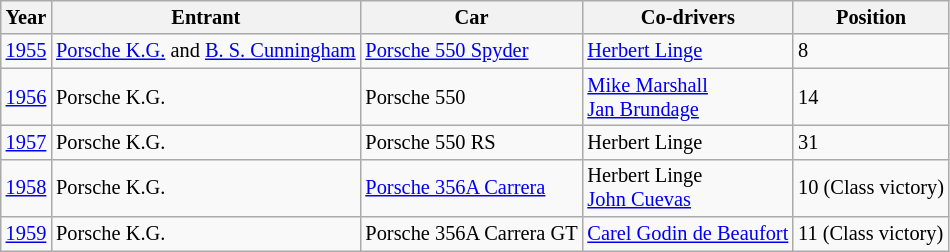<table class="wikitable" style="font-size:85%;">
<tr>
<th>Year</th>
<th>Entrant</th>
<th>Car</th>
<th>Co-drivers</th>
<th>Position</th>
</tr>
<tr>
<td><a href='#'>1955</a></td>
<td> <a href='#'>Porsche K.G.</a> and <a href='#'>B. S. Cunningham</a></td>
<td><a href='#'>Porsche 550 Spyder</a></td>
<td> <a href='#'>Herbert Linge</a></td>
<td>8</td>
</tr>
<tr>
<td><a href='#'>1956</a></td>
<td> Porsche K.G.</td>
<td>Porsche 550</td>
<td> <a href='#'>Mike Marshall</a><br> <a href='#'>Jan Brundage</a></td>
<td>14</td>
</tr>
<tr>
<td><a href='#'>1957</a></td>
<td> Porsche K.G.</td>
<td>Porsche 550 RS</td>
<td> Herbert Linge</td>
<td>31</td>
</tr>
<tr>
<td><a href='#'>1958</a></td>
<td> Porsche K.G.</td>
<td><a href='#'>Porsche 356A Carrera</a></td>
<td> Herbert Linge<br> <a href='#'>John Cuevas</a></td>
<td>10 (Class victory)</td>
</tr>
<tr>
<td><a href='#'>1959</a></td>
<td> Porsche K.G.</td>
<td>Porsche 356A Carrera GT</td>
<td> <a href='#'>Carel Godin de Beaufort</a></td>
<td>11 (Class victory)</td>
</tr>
</table>
